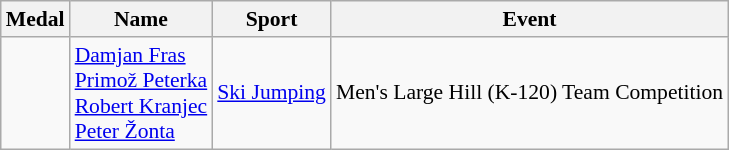<table class="wikitable" style="font-size:90%">
<tr>
<th>Medal</th>
<th>Name</th>
<th>Sport</th>
<th>Event</th>
</tr>
<tr>
<td></td>
<td><a href='#'>Damjan Fras</a> <br><a href='#'>Primož Peterka</a> <br><a href='#'>Robert Kranjec</a> <br><a href='#'>Peter Žonta</a></td>
<td><a href='#'>Ski Jumping</a></td>
<td>Men's Large Hill (K-120) Team Competition</td>
</tr>
</table>
